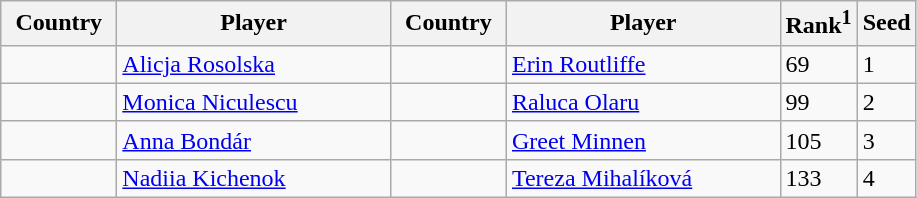<table class="sortable wikitable">
<tr>
<th width="70">Country</th>
<th width="175">Player</th>
<th width="70">Country</th>
<th width="175">Player</th>
<th>Rank<sup>1</sup></th>
<th>Seed</th>
</tr>
<tr>
<td></td>
<td><a href='#'>Alicja Rosolska</a></td>
<td></td>
<td><a href='#'>Erin Routliffe</a></td>
<td>69</td>
<td>1</td>
</tr>
<tr>
<td></td>
<td><a href='#'>Monica Niculescu</a></td>
<td></td>
<td><a href='#'>Raluca Olaru</a></td>
<td>99</td>
<td>2</td>
</tr>
<tr>
<td></td>
<td><a href='#'>Anna Bondár</a></td>
<td></td>
<td><a href='#'>Greet Minnen</a></td>
<td>105</td>
<td>3</td>
</tr>
<tr>
<td></td>
<td><a href='#'>Nadiia Kichenok</a></td>
<td></td>
<td><a href='#'>Tereza Mihalíková</a></td>
<td>133</td>
<td>4</td>
</tr>
</table>
